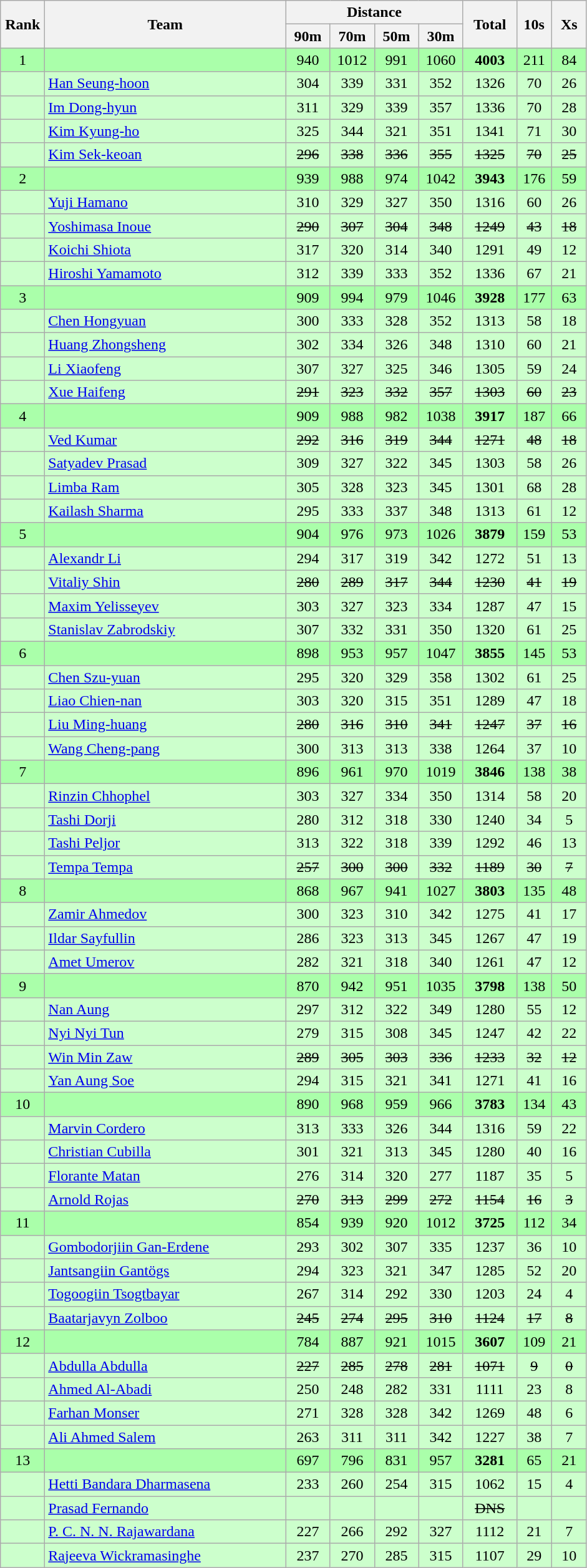<table class="wikitable" style="text-align:center">
<tr>
<th rowspan=2 width=40>Rank</th>
<th rowspan=2 width=250>Team</th>
<th colspan=4>Distance</th>
<th rowspan=2 width=50>Total</th>
<th rowspan=2 width=30>10s</th>
<th rowspan=2 width=30>Xs</th>
</tr>
<tr>
<th width=40>90m</th>
<th width=40>70m</th>
<th width=40>50m</th>
<th width=40>30m</th>
</tr>
<tr bgcolor="aaffaa">
<td>1</td>
<td align=left></td>
<td>940</td>
<td>1012</td>
<td>991</td>
<td>1060</td>
<td><strong>4003</strong></td>
<td>211</td>
<td>84</td>
</tr>
<tr bgcolor="ccffcc">
<td></td>
<td align=left><a href='#'>Han Seung-hoon</a></td>
<td>304</td>
<td>339</td>
<td>331</td>
<td>352</td>
<td>1326</td>
<td>70</td>
<td>26</td>
</tr>
<tr bgcolor="ccffcc">
<td></td>
<td align=left><a href='#'>Im Dong-hyun</a></td>
<td>311</td>
<td>329</td>
<td>339</td>
<td>357</td>
<td>1336</td>
<td>70</td>
<td>28</td>
</tr>
<tr bgcolor="ccffcc">
<td></td>
<td align=left><a href='#'>Kim Kyung-ho</a></td>
<td>325</td>
<td>344</td>
<td>321</td>
<td>351</td>
<td>1341</td>
<td>71</td>
<td>30</td>
</tr>
<tr bgcolor="ccffcc">
<td></td>
<td align=left><a href='#'>Kim Sek-keoan</a></td>
<td><s>296</s></td>
<td><s>338</s></td>
<td><s>336</s></td>
<td><s>355</s></td>
<td><s>1325</s></td>
<td><s>70</s></td>
<td><s>25</s></td>
</tr>
<tr bgcolor="aaffaa">
<td>2</td>
<td align=left></td>
<td>939</td>
<td>988</td>
<td>974</td>
<td>1042</td>
<td><strong>3943</strong></td>
<td>176</td>
<td>59</td>
</tr>
<tr bgcolor="ccffcc">
<td></td>
<td align=left><a href='#'>Yuji Hamano</a></td>
<td>310</td>
<td>329</td>
<td>327</td>
<td>350</td>
<td>1316</td>
<td>60</td>
<td>26</td>
</tr>
<tr bgcolor="ccffcc">
<td></td>
<td align=left><a href='#'>Yoshimasa Inoue</a></td>
<td><s>290</s></td>
<td><s>307</s></td>
<td><s>304</s></td>
<td><s>348</s></td>
<td><s>1249</s></td>
<td><s>43</s></td>
<td><s>18</s></td>
</tr>
<tr bgcolor="ccffcc">
<td></td>
<td align=left><a href='#'>Koichi Shiota</a></td>
<td>317</td>
<td>320</td>
<td>314</td>
<td>340</td>
<td>1291</td>
<td>49</td>
<td>12</td>
</tr>
<tr bgcolor="ccffcc">
<td></td>
<td align=left><a href='#'>Hiroshi Yamamoto</a></td>
<td>312</td>
<td>339</td>
<td>333</td>
<td>352</td>
<td>1336</td>
<td>67</td>
<td>21</td>
</tr>
<tr bgcolor="aaffaa">
<td>3</td>
<td align=left></td>
<td>909</td>
<td>994</td>
<td>979</td>
<td>1046</td>
<td><strong>3928</strong></td>
<td>177</td>
<td>63</td>
</tr>
<tr bgcolor="ccffcc">
<td></td>
<td align=left><a href='#'>Chen Hongyuan</a></td>
<td>300</td>
<td>333</td>
<td>328</td>
<td>352</td>
<td>1313</td>
<td>58</td>
<td>18</td>
</tr>
<tr bgcolor="ccffcc">
<td></td>
<td align=left><a href='#'>Huang Zhongsheng</a></td>
<td>302</td>
<td>334</td>
<td>326</td>
<td>348</td>
<td>1310</td>
<td>60</td>
<td>21</td>
</tr>
<tr bgcolor="ccffcc">
<td></td>
<td align=left><a href='#'>Li Xiaofeng</a></td>
<td>307</td>
<td>327</td>
<td>325</td>
<td>346</td>
<td>1305</td>
<td>59</td>
<td>24</td>
</tr>
<tr bgcolor="ccffcc">
<td></td>
<td align=left><a href='#'>Xue Haifeng</a></td>
<td><s>291</s></td>
<td><s>323</s></td>
<td><s>332</s></td>
<td><s>357</s></td>
<td><s>1303</s></td>
<td><s>60</s></td>
<td><s>23</s></td>
</tr>
<tr bgcolor="aaffaa">
<td>4</td>
<td align=left></td>
<td>909</td>
<td>988</td>
<td>982</td>
<td>1038</td>
<td><strong>3917</strong></td>
<td>187</td>
<td>66</td>
</tr>
<tr bgcolor="ccffcc">
<td></td>
<td align=left><a href='#'>Ved Kumar</a></td>
<td><s>292</s></td>
<td><s>316</s></td>
<td><s>319</s></td>
<td><s>344</s></td>
<td><s>1271</s></td>
<td><s>48</s></td>
<td><s>18</s></td>
</tr>
<tr bgcolor="ccffcc">
<td></td>
<td align=left><a href='#'>Satyadev Prasad</a></td>
<td>309</td>
<td>327</td>
<td>322</td>
<td>345</td>
<td>1303</td>
<td>58</td>
<td>26</td>
</tr>
<tr bgcolor="ccffcc">
<td></td>
<td align=left><a href='#'>Limba Ram</a></td>
<td>305</td>
<td>328</td>
<td>323</td>
<td>345</td>
<td>1301</td>
<td>68</td>
<td>28</td>
</tr>
<tr bgcolor="ccffcc">
<td></td>
<td align=left><a href='#'>Kailash Sharma</a></td>
<td>295</td>
<td>333</td>
<td>337</td>
<td>348</td>
<td>1313</td>
<td>61</td>
<td>12</td>
</tr>
<tr bgcolor="aaffaa">
<td>5</td>
<td align=left></td>
<td>904</td>
<td>976</td>
<td>973</td>
<td>1026</td>
<td><strong>3879</strong></td>
<td>159</td>
<td>53</td>
</tr>
<tr bgcolor="ccffcc">
<td></td>
<td align=left><a href='#'>Alexandr Li</a></td>
<td>294</td>
<td>317</td>
<td>319</td>
<td>342</td>
<td>1272</td>
<td>51</td>
<td>13</td>
</tr>
<tr bgcolor="ccffcc">
<td></td>
<td align=left><a href='#'>Vitaliy Shin</a></td>
<td><s>280</s></td>
<td><s>289</s></td>
<td><s>317</s></td>
<td><s>344</s></td>
<td><s>1230</s></td>
<td><s>41</s></td>
<td><s>19</s></td>
</tr>
<tr bgcolor="ccffcc">
<td></td>
<td align=left><a href='#'>Maxim Yelisseyev</a></td>
<td>303</td>
<td>327</td>
<td>323</td>
<td>334</td>
<td>1287</td>
<td>47</td>
<td>15</td>
</tr>
<tr bgcolor="ccffcc">
<td></td>
<td align=left><a href='#'>Stanislav Zabrodskiy</a></td>
<td>307</td>
<td>332</td>
<td>331</td>
<td>350</td>
<td>1320</td>
<td>61</td>
<td>25</td>
</tr>
<tr bgcolor="aaffaa">
<td>6</td>
<td align=left></td>
<td>898</td>
<td>953</td>
<td>957</td>
<td>1047</td>
<td><strong>3855</strong></td>
<td>145</td>
<td>53</td>
</tr>
<tr bgcolor="ccffcc">
<td></td>
<td align=left><a href='#'>Chen Szu-yuan</a></td>
<td>295</td>
<td>320</td>
<td>329</td>
<td>358</td>
<td>1302</td>
<td>61</td>
<td>25</td>
</tr>
<tr bgcolor="ccffcc">
<td></td>
<td align=left><a href='#'>Liao Chien-nan</a></td>
<td>303</td>
<td>320</td>
<td>315</td>
<td>351</td>
<td>1289</td>
<td>47</td>
<td>18</td>
</tr>
<tr bgcolor="ccffcc">
<td></td>
<td align=left><a href='#'>Liu Ming-huang</a></td>
<td><s>280</s></td>
<td><s>316</s></td>
<td><s>310</s></td>
<td><s>341</s></td>
<td><s>1247</s></td>
<td><s>37</s></td>
<td><s>16</s></td>
</tr>
<tr bgcolor="ccffcc">
<td></td>
<td align=left><a href='#'>Wang Cheng-pang</a></td>
<td>300</td>
<td>313</td>
<td>313</td>
<td>338</td>
<td>1264</td>
<td>37</td>
<td>10</td>
</tr>
<tr bgcolor="aaffaa">
<td>7</td>
<td align=left></td>
<td>896</td>
<td>961</td>
<td>970</td>
<td>1019</td>
<td><strong>3846</strong></td>
<td>138</td>
<td>38</td>
</tr>
<tr bgcolor="ccffcc">
<td></td>
<td align=left><a href='#'>Rinzin Chhophel</a></td>
<td>303</td>
<td>327</td>
<td>334</td>
<td>350</td>
<td>1314</td>
<td>58</td>
<td>20</td>
</tr>
<tr bgcolor="ccffcc">
<td></td>
<td align=left><a href='#'>Tashi Dorji</a></td>
<td>280</td>
<td>312</td>
<td>318</td>
<td>330</td>
<td>1240</td>
<td>34</td>
<td>5</td>
</tr>
<tr bgcolor="ccffcc">
<td></td>
<td align=left><a href='#'>Tashi Peljor</a></td>
<td>313</td>
<td>322</td>
<td>318</td>
<td>339</td>
<td>1292</td>
<td>46</td>
<td>13</td>
</tr>
<tr bgcolor="ccffcc">
<td></td>
<td align=left><a href='#'>Tempa Tempa</a></td>
<td><s>257</s></td>
<td><s>300</s></td>
<td><s>300</s></td>
<td><s>332</s></td>
<td><s>1189</s></td>
<td><s>30</s></td>
<td><s>7</s></td>
</tr>
<tr bgcolor="aaffaa">
<td>8</td>
<td align=left></td>
<td>868</td>
<td>967</td>
<td>941</td>
<td>1027</td>
<td><strong>3803</strong></td>
<td>135</td>
<td>48</td>
</tr>
<tr bgcolor="ccffcc">
<td></td>
<td align=left><a href='#'>Zamir Ahmedov</a></td>
<td>300</td>
<td>323</td>
<td>310</td>
<td>342</td>
<td>1275</td>
<td>41</td>
<td>17</td>
</tr>
<tr bgcolor="ccffcc">
<td></td>
<td align=left><a href='#'>Ildar Sayfullin</a></td>
<td>286</td>
<td>323</td>
<td>313</td>
<td>345</td>
<td>1267</td>
<td>47</td>
<td>19</td>
</tr>
<tr bgcolor="ccffcc">
<td></td>
<td align=left><a href='#'>Amet Umerov</a></td>
<td>282</td>
<td>321</td>
<td>318</td>
<td>340</td>
<td>1261</td>
<td>47</td>
<td>12</td>
</tr>
<tr bgcolor="aaffaa">
<td>9</td>
<td align=left></td>
<td>870</td>
<td>942</td>
<td>951</td>
<td>1035</td>
<td><strong>3798</strong></td>
<td>138</td>
<td>50</td>
</tr>
<tr bgcolor="ccffcc">
<td></td>
<td align=left><a href='#'>Nan Aung</a></td>
<td>297</td>
<td>312</td>
<td>322</td>
<td>349</td>
<td>1280</td>
<td>55</td>
<td>12</td>
</tr>
<tr bgcolor="ccffcc">
<td></td>
<td align=left><a href='#'>Nyi Nyi Tun</a></td>
<td>279</td>
<td>315</td>
<td>308</td>
<td>345</td>
<td>1247</td>
<td>42</td>
<td>22</td>
</tr>
<tr bgcolor="ccffcc">
<td></td>
<td align=left><a href='#'>Win Min Zaw</a></td>
<td><s>289</s></td>
<td><s>305</s></td>
<td><s>303</s></td>
<td><s>336</s></td>
<td><s>1233</s></td>
<td><s>32</s></td>
<td><s>12</s></td>
</tr>
<tr bgcolor="ccffcc">
<td></td>
<td align=left><a href='#'>Yan Aung Soe</a></td>
<td>294</td>
<td>315</td>
<td>321</td>
<td>341</td>
<td>1271</td>
<td>41</td>
<td>16</td>
</tr>
<tr bgcolor="aaffaa">
<td>10</td>
<td align=left></td>
<td>890</td>
<td>968</td>
<td>959</td>
<td>966</td>
<td><strong>3783</strong></td>
<td>134</td>
<td>43</td>
</tr>
<tr bgcolor="ccffcc">
<td></td>
<td align=left><a href='#'>Marvin Cordero</a></td>
<td>313</td>
<td>333</td>
<td>326</td>
<td>344</td>
<td>1316</td>
<td>59</td>
<td>22</td>
</tr>
<tr bgcolor="ccffcc">
<td></td>
<td align=left><a href='#'>Christian Cubilla</a></td>
<td>301</td>
<td>321</td>
<td>313</td>
<td>345</td>
<td>1280</td>
<td>40</td>
<td>16</td>
</tr>
<tr bgcolor="ccffcc">
<td></td>
<td align=left><a href='#'>Florante Matan</a></td>
<td>276</td>
<td>314</td>
<td>320</td>
<td>277</td>
<td>1187</td>
<td>35</td>
<td>5</td>
</tr>
<tr bgcolor="ccffcc">
<td></td>
<td align=left><a href='#'>Arnold Rojas</a></td>
<td><s>270</s></td>
<td><s>313</s></td>
<td><s>299</s></td>
<td><s>272</s></td>
<td><s>1154</s></td>
<td><s>16</s></td>
<td><s>3</s></td>
</tr>
<tr bgcolor="aaffaa">
<td>11</td>
<td align=left></td>
<td>854</td>
<td>939</td>
<td>920</td>
<td>1012</td>
<td><strong>3725</strong></td>
<td>112</td>
<td>34</td>
</tr>
<tr bgcolor="ccffcc">
<td></td>
<td align=left><a href='#'>Gombodorjiin Gan-Erdene</a></td>
<td>293</td>
<td>302</td>
<td>307</td>
<td>335</td>
<td>1237</td>
<td>36</td>
<td>10</td>
</tr>
<tr bgcolor="ccffcc">
<td></td>
<td align=left><a href='#'>Jantsangiin Gantögs</a></td>
<td>294</td>
<td>323</td>
<td>321</td>
<td>347</td>
<td>1285</td>
<td>52</td>
<td>20</td>
</tr>
<tr bgcolor="ccffcc">
<td></td>
<td align=left><a href='#'>Togoogiin Tsogtbayar</a></td>
<td>267</td>
<td>314</td>
<td>292</td>
<td>330</td>
<td>1203</td>
<td>24</td>
<td>4</td>
</tr>
<tr bgcolor="ccffcc">
<td></td>
<td align=left><a href='#'>Baatarjavyn Zolboo</a></td>
<td><s>245</s></td>
<td><s>274</s></td>
<td><s>295</s></td>
<td><s>310</s></td>
<td><s>1124</s></td>
<td><s>17</s></td>
<td><s>8</s></td>
</tr>
<tr bgcolor="aaffaa">
<td>12</td>
<td align=left></td>
<td>784</td>
<td>887</td>
<td>921</td>
<td>1015</td>
<td><strong>3607</strong></td>
<td>109</td>
<td>21</td>
</tr>
<tr bgcolor="ccffcc">
<td></td>
<td align=left><a href='#'>Abdulla Abdulla</a></td>
<td><s>227</s></td>
<td><s>285</s></td>
<td><s>278</s></td>
<td><s>281</s></td>
<td><s>1071</s></td>
<td><s>9</s></td>
<td><s>0</s></td>
</tr>
<tr bgcolor="ccffcc">
<td></td>
<td align=left><a href='#'>Ahmed Al-Abadi</a></td>
<td>250</td>
<td>248</td>
<td>282</td>
<td>331</td>
<td>1111</td>
<td>23</td>
<td>8</td>
</tr>
<tr bgcolor="ccffcc">
<td></td>
<td align=left><a href='#'>Farhan Monser</a></td>
<td>271</td>
<td>328</td>
<td>328</td>
<td>342</td>
<td>1269</td>
<td>48</td>
<td>6</td>
</tr>
<tr bgcolor="ccffcc">
<td></td>
<td align=left><a href='#'>Ali Ahmed Salem</a></td>
<td>263</td>
<td>311</td>
<td>311</td>
<td>342</td>
<td>1227</td>
<td>38</td>
<td>7</td>
</tr>
<tr bgcolor="aaffaa">
<td>13</td>
<td align=left></td>
<td>697</td>
<td>796</td>
<td>831</td>
<td>957</td>
<td><strong>3281</strong></td>
<td>65</td>
<td>21</td>
</tr>
<tr bgcolor="ccffcc">
<td></td>
<td align=left><a href='#'>Hetti Bandara Dharmasena</a></td>
<td>233</td>
<td>260</td>
<td>254</td>
<td>315</td>
<td>1062</td>
<td>15</td>
<td>4</td>
</tr>
<tr bgcolor="ccffcc">
<td></td>
<td align=left><a href='#'>Prasad Fernando</a></td>
<td></td>
<td></td>
<td></td>
<td></td>
<td><s>DNS</s></td>
<td></td>
<td></td>
</tr>
<tr bgcolor="ccffcc">
<td></td>
<td align=left><a href='#'>P. C. N. N. Rajawardana</a></td>
<td>227</td>
<td>266</td>
<td>292</td>
<td>327</td>
<td>1112</td>
<td>21</td>
<td>7</td>
</tr>
<tr bgcolor="ccffcc">
<td></td>
<td align=left><a href='#'>Rajeeva Wickramasinghe</a></td>
<td>237</td>
<td>270</td>
<td>285</td>
<td>315</td>
<td>1107</td>
<td>29</td>
<td>10</td>
</tr>
</table>
